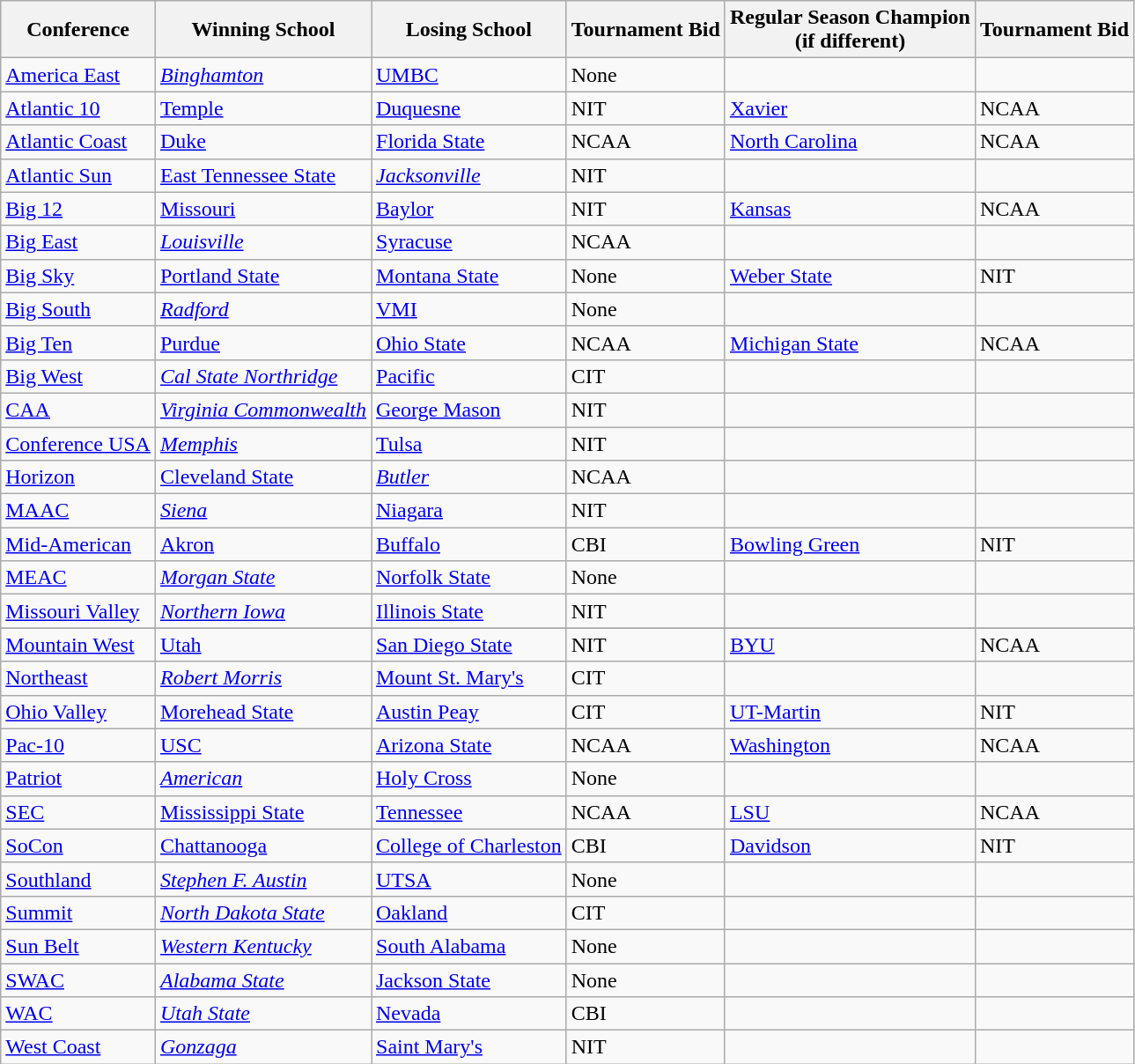<table class="wikitable">
<tr>
<th>Conference</th>
<th>Winning School</th>
<th>Losing School</th>
<th>Tournament Bid</th>
<th>Regular Season Champion<br>(if different)</th>
<th>Tournament Bid</th>
</tr>
<tr>
<td><a href='#'>America East</a></td>
<td><em><a href='#'>Binghamton</a></em></td>
<td><a href='#'>UMBC</a></td>
<td>None</td>
<td></td>
<td></td>
</tr>
<tr>
<td><a href='#'>Atlantic 10</a></td>
<td><a href='#'>Temple</a></td>
<td><a href='#'>Duquesne</a></td>
<td>NIT</td>
<td><a href='#'>Xavier</a></td>
<td>NCAA</td>
</tr>
<tr>
<td><a href='#'>Atlantic Coast</a></td>
<td><a href='#'>Duke</a></td>
<td><a href='#'>Florida State</a></td>
<td>NCAA</td>
<td><a href='#'>North Carolina</a></td>
<td>NCAA</td>
</tr>
<tr>
<td><a href='#'>Atlantic Sun</a></td>
<td><a href='#'>East Tennessee State</a></td>
<td><em><a href='#'>Jacksonville</a></em></td>
<td>NIT</td>
<td></td>
<td></td>
</tr>
<tr>
<td><a href='#'>Big 12</a></td>
<td><a href='#'>Missouri</a></td>
<td><a href='#'>Baylor</a></td>
<td>NIT</td>
<td><a href='#'>Kansas</a></td>
<td>NCAA</td>
</tr>
<tr>
<td><a href='#'>Big East</a></td>
<td><em><a href='#'>Louisville</a></em></td>
<td><a href='#'>Syracuse</a></td>
<td>NCAA</td>
<td></td>
<td></td>
</tr>
<tr>
<td><a href='#'>Big Sky</a></td>
<td><a href='#'>Portland State</a></td>
<td><a href='#'>Montana State</a></td>
<td>None</td>
<td><a href='#'>Weber State</a></td>
<td>NIT</td>
</tr>
<tr>
<td><a href='#'>Big South</a></td>
<td><em><a href='#'>Radford</a></em></td>
<td><a href='#'>VMI</a></td>
<td>None</td>
<td></td>
<td></td>
</tr>
<tr>
<td><a href='#'>Big Ten</a></td>
<td><a href='#'>Purdue</a></td>
<td><a href='#'>Ohio State</a></td>
<td>NCAA</td>
<td><a href='#'>Michigan State</a></td>
<td>NCAA</td>
</tr>
<tr>
<td><a href='#'>Big West</a></td>
<td><em><a href='#'>Cal State Northridge</a></em></td>
<td><a href='#'>Pacific</a></td>
<td>CIT</td>
<td></td>
<td></td>
</tr>
<tr>
<td><a href='#'>CAA</a></td>
<td><em><a href='#'>Virginia Commonwealth</a></em></td>
<td><a href='#'>George Mason</a></td>
<td>NIT</td>
<td></td>
<td></td>
</tr>
<tr>
<td><a href='#'>Conference USA</a></td>
<td><em><a href='#'>Memphis</a></em></td>
<td><a href='#'>Tulsa</a></td>
<td>NIT</td>
<td></td>
<td></td>
</tr>
<tr>
<td><a href='#'>Horizon</a></td>
<td><a href='#'>Cleveland State</a></td>
<td><em><a href='#'>Butler</a></em></td>
<td>NCAA</td>
<td></td>
<td></td>
</tr>
<tr>
<td><a href='#'>MAAC</a></td>
<td><em><a href='#'>Siena</a></em></td>
<td><a href='#'>Niagara</a></td>
<td>NIT</td>
<td></td>
<td></td>
</tr>
<tr>
<td><a href='#'>Mid-American</a></td>
<td><a href='#'>Akron</a></td>
<td><a href='#'>Buffalo</a></td>
<td>CBI</td>
<td><a href='#'>Bowling Green</a></td>
<td>NIT</td>
</tr>
<tr>
<td><a href='#'>MEAC</a></td>
<td><em><a href='#'>Morgan State</a></em></td>
<td><a href='#'>Norfolk State</a></td>
<td>None</td>
<td></td>
<td></td>
</tr>
<tr>
<td><a href='#'>Missouri Valley</a></td>
<td><em><a href='#'>Northern Iowa</a></em></td>
<td><a href='#'>Illinois State</a></td>
<td>NIT</td>
<td></td>
<td></td>
</tr>
<tr>
</tr>
<tr>
<td><a href='#'>Mountain West</a></td>
<td><a href='#'>Utah</a></td>
<td><a href='#'>San Diego State</a></td>
<td>NIT</td>
<td><a href='#'>BYU</a></td>
<td>NCAA</td>
</tr>
<tr>
<td><a href='#'>Northeast</a></td>
<td><em><a href='#'>Robert Morris</a></em></td>
<td><a href='#'>Mount St. Mary's</a></td>
<td>CIT</td>
<td></td>
<td></td>
</tr>
<tr>
<td><a href='#'>Ohio Valley</a></td>
<td><a href='#'>Morehead State</a></td>
<td><a href='#'>Austin Peay</a></td>
<td>CIT</td>
<td><a href='#'>UT-Martin</a></td>
<td>NIT</td>
</tr>
<tr>
<td><a href='#'>Pac-10</a></td>
<td><a href='#'>USC</a></td>
<td><a href='#'>Arizona State</a></td>
<td>NCAA</td>
<td><a href='#'>Washington</a></td>
<td>NCAA</td>
</tr>
<tr>
<td><a href='#'>Patriot</a></td>
<td><em><a href='#'>American</a></em></td>
<td><a href='#'>Holy Cross</a></td>
<td>None</td>
<td></td>
<td></td>
</tr>
<tr>
<td><a href='#'>SEC</a></td>
<td><a href='#'>Mississippi State</a></td>
<td><a href='#'>Tennessee</a></td>
<td>NCAA</td>
<td><a href='#'>LSU</a></td>
<td>NCAA</td>
</tr>
<tr>
<td><a href='#'>SoCon</a></td>
<td><a href='#'>Chattanooga</a></td>
<td><a href='#'>College of Charleston</a></td>
<td>CBI</td>
<td><a href='#'>Davidson</a></td>
<td>NIT</td>
</tr>
<tr>
<td><a href='#'>Southland</a></td>
<td><em><a href='#'>Stephen F. Austin</a></em></td>
<td><a href='#'>UTSA</a></td>
<td>None</td>
<td></td>
<td></td>
</tr>
<tr>
<td><a href='#'>Summit</a></td>
<td><em><a href='#'>North Dakota State</a></em></td>
<td><a href='#'>Oakland</a></td>
<td>CIT</td>
<td></td>
<td></td>
</tr>
<tr>
<td><a href='#'>Sun Belt</a></td>
<td><em><a href='#'>Western Kentucky</a></em></td>
<td><a href='#'>South Alabama</a></td>
<td>None</td>
<td></td>
<td></td>
</tr>
<tr>
<td><a href='#'>SWAC</a></td>
<td><em><a href='#'>Alabama State</a></em></td>
<td><a href='#'>Jackson State</a></td>
<td>None</td>
<td></td>
<td></td>
</tr>
<tr>
<td><a href='#'>WAC</a></td>
<td><em><a href='#'>Utah State</a></em></td>
<td><a href='#'>Nevada</a></td>
<td>CBI</td>
<td></td>
<td></td>
</tr>
<tr>
<td><a href='#'>West Coast</a></td>
<td><em><a href='#'>Gonzaga</a></em></td>
<td><a href='#'>Saint Mary's</a></td>
<td>NIT</td>
<td></td>
<td></td>
</tr>
</table>
